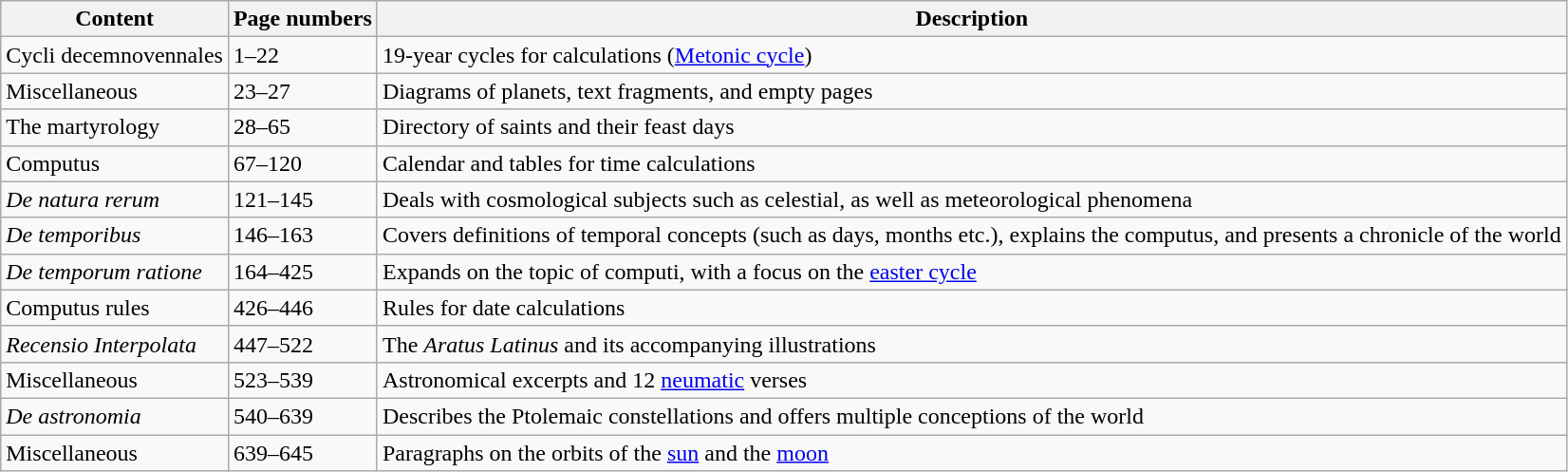<table class="wikitable">
<tr>
<th>Content</th>
<th>Page numbers</th>
<th>Description</th>
</tr>
<tr>
<td>Cycli decemnovennales</td>
<td>1–22</td>
<td>19-year cycles for calculations (<a href='#'>Metonic cycle</a>)</td>
</tr>
<tr>
<td>Miscellaneous</td>
<td>23–27</td>
<td>Diagrams of planets, text fragments, and empty pages</td>
</tr>
<tr>
<td>The martyrology</td>
<td>28–65</td>
<td>Directory of saints and their feast days</td>
</tr>
<tr>
<td>Computus</td>
<td>67–120</td>
<td>Calendar and tables for time calculations</td>
</tr>
<tr>
<td><em>De natura rerum</em></td>
<td>121–145</td>
<td>Deals with cosmological subjects such as celestial, as well as meteorological phenomena</td>
</tr>
<tr>
<td><em>De temporibus</em></td>
<td>146–163</td>
<td>Covers definitions of temporal concepts (such as days, months etc.), explains the computus, and presents a chronicle of the world</td>
</tr>
<tr>
<td><em>De temporum ratione</em></td>
<td>164–425</td>
<td>Expands on the topic of computi, with a focus on the <a href='#'>easter cycle</a></td>
</tr>
<tr>
<td>Computus rules</td>
<td>426–446</td>
<td>Rules for date calculations</td>
</tr>
<tr>
<td><em>Recensio Interpolata</em></td>
<td>447–522</td>
<td>The <em>Aratus Latinus</em> and its accompanying illustrations</td>
</tr>
<tr>
<td>Miscellaneous</td>
<td>523–539</td>
<td>Astronomical excerpts and 12 <a href='#'>neumatic</a> verses</td>
</tr>
<tr>
<td><em>De astronomia</em></td>
<td>540–639</td>
<td>Describes the Ptolemaic constellations and offers multiple conceptions of the world</td>
</tr>
<tr>
<td>Miscellaneous</td>
<td>639–645</td>
<td>Paragraphs on the orbits of the <a href='#'>sun</a> and the <a href='#'>moon</a></td>
</tr>
</table>
